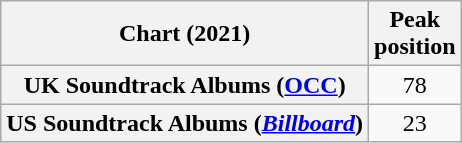<table class="wikitable plainrowheaders" style="text-align:center">
<tr>
<th scope="col">Chart (2021)</th>
<th scope="col">Peak<br>position</th>
</tr>
<tr>
<th scope="row">UK Soundtrack Albums (<a href='#'>OCC</a>)</th>
<td>78</td>
</tr>
<tr>
<th scope="row">US Soundtrack Albums (<a href='#'><em>Billboard</em></a>)</th>
<td>23</td>
</tr>
</table>
